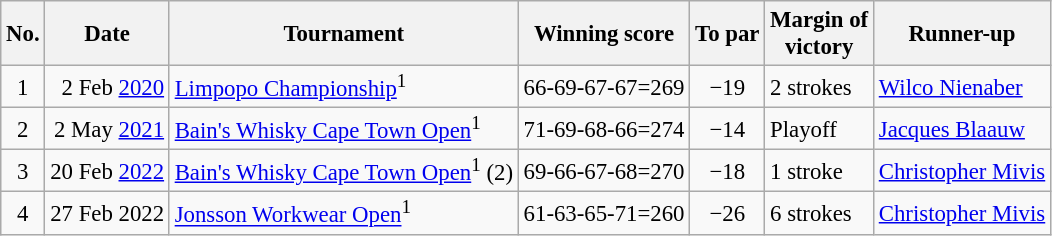<table class="wikitable" style="font-size:95%;">
<tr>
<th>No.</th>
<th>Date</th>
<th>Tournament</th>
<th>Winning score</th>
<th>To par</th>
<th>Margin of<br>victory</th>
<th>Runner-up</th>
</tr>
<tr>
<td align=center>1</td>
<td align=right>2 Feb <a href='#'>2020</a></td>
<td><a href='#'>Limpopo Championship</a><sup>1</sup></td>
<td align=right>66-69-67-67=269</td>
<td align=center>−19</td>
<td>2 strokes</td>
<td> <a href='#'>Wilco Nienaber</a></td>
</tr>
<tr>
<td align=center>2</td>
<td align=right>2 May <a href='#'>2021</a></td>
<td><a href='#'>Bain's Whisky Cape Town Open</a><sup>1</sup></td>
<td align=right>71-69-68-66=274</td>
<td align=center>−14</td>
<td>Playoff</td>
<td> <a href='#'>Jacques Blaauw</a></td>
</tr>
<tr>
<td align=center>3</td>
<td align=right>20 Feb <a href='#'>2022</a></td>
<td><a href='#'>Bain's Whisky Cape Town Open</a><sup>1</sup> (2)</td>
<td align=right>69-66-67-68=270</td>
<td align=center>−18</td>
<td>1 stroke</td>
<td> <a href='#'>Christopher Mivis</a></td>
</tr>
<tr>
<td align=center>4</td>
<td align=right>27 Feb 2022</td>
<td><a href='#'>Jonsson Workwear Open</a><sup>1</sup></td>
<td align=right>61-63-65-71=260</td>
<td align=center>−26</td>
<td>6 strokes</td>
<td> <a href='#'>Christopher Mivis</a></td>
</tr>
</table>
